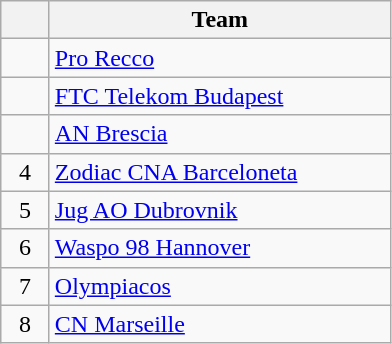<table class="wikitable" style="text-align:center">
<tr>
<th width=25></th>
<th width=220>Team</th>
</tr>
<tr>
<td></td>
<td align=left> <a href='#'>Pro Recco</a></td>
</tr>
<tr>
<td></td>
<td align=left> <a href='#'>FTC Telekom Budapest</a></td>
</tr>
<tr>
<td></td>
<td align=left> <a href='#'>AN Brescia</a></td>
</tr>
<tr>
<td>4</td>
<td align=left> <a href='#'>Zodiac CNA Barceloneta</a></td>
</tr>
<tr>
<td>5</td>
<td align=left> <a href='#'>Jug AO Dubrovnik</a></td>
</tr>
<tr>
<td>6</td>
<td align=left> <a href='#'>Waspo 98 Hannover</a></td>
</tr>
<tr>
<td>7</td>
<td align=left> <a href='#'>Olympiacos</a></td>
</tr>
<tr>
<td>8</td>
<td align=left> <a href='#'>CN Marseille</a></td>
</tr>
</table>
